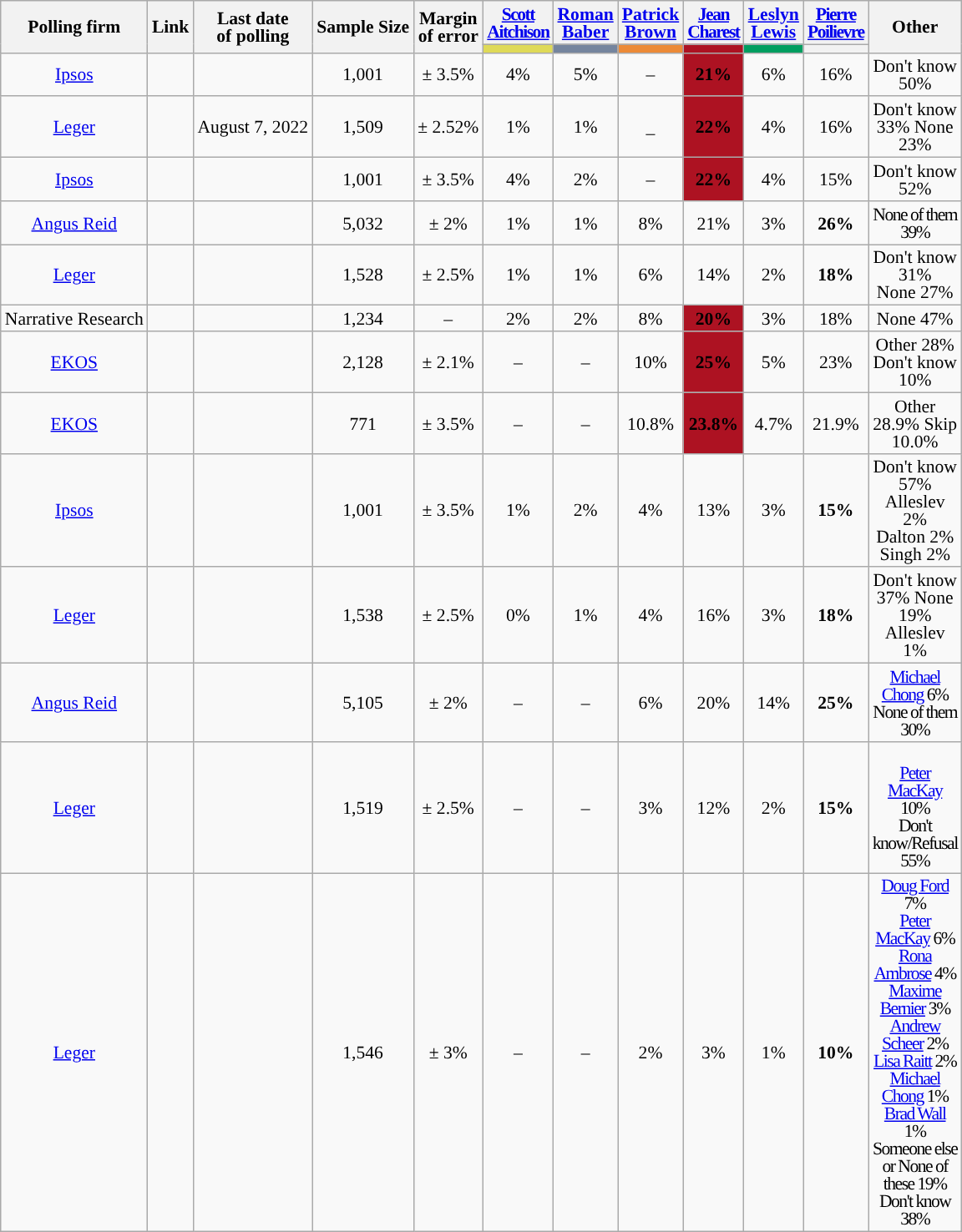<table class="wikitable sortable mw-datatable" style="text-align:center; line-height:14px;font-size:90%;">
<tr>
<th rowspan="2">Polling firm</th>
<th rowspan="2" class="unsortable">Link</th>
<th rowspan="2">Last date<br>of polling</th>
<th rowspan="2" class="unsortable">Sample Size</th>
<th rowspan="2">Margin<br>of error</th>
<th style="width:25px;letter-spacing:-1px;"><a href='#'>Scott Aitchison</a></th>
<th style="width:25px;"><a href='#'>Roman Baber</a></th>
<th style="width:25px;"><a href='#'>Patrick Brown</a></th>
<th style="width:25px;letter-spacing:-1px;"><a href='#'>Jean Charest</a></th>
<th style="width:25px;"><a href='#'>Leslyn Lewis</a></th>
<th style="width:25px;letter-spacing:-1px;"><a href='#'>Pierre Poilievre</a></th>
<th rowspan="2" style="width:25px;">Other</th>
</tr>
<tr class="sorttop">
<th style="background-color:#dfda57;"></th>
<th style="background-color:#75859e;"></th>
<th style="background-color:#ec8a37;"></th>
<th style="background-color:#AD1222;"></th>
<th style="background-color:#009E60;"></th>
<th style="background-color:"></th>
</tr>
<tr>
<td><a href='#'>Ipsos</a></td>
<td></td>
<td></td>
<td>1,001</td>
<td>± 3.5%</td>
<td>4%</td>
<td>5%</td>
<td>–</td>
<td style="background-color:#AD1222;"><strong>21%</strong></td>
<td>6%</td>
<td>16%</td>
<td>Don't know 50%</td>
</tr>
<tr>
<td><a href='#'>Leger</a></td>
<td></td>
<td>August 7, 2022</td>
<td>1,509</td>
<td>± 2.52%</td>
<td>1%</td>
<td>1%</td>
<td>_</td>
<td style="background-color:#AD1222;"><strong>22%</strong></td>
<td>4%</td>
<td>16%</td>
<td>Don't know 33% None 23%</td>
</tr>
<tr>
<td><a href='#'>Ipsos</a></td>
<td></td>
<td></td>
<td>1,001</td>
<td>± 3.5%</td>
<td>4%</td>
<td>2%</td>
<td>–</td>
<td style="background-color:#AD1222;"><strong>22%</strong></td>
<td>4%</td>
<td>15%</td>
<td>Don't know 52%</td>
</tr>
<tr>
<td><a href='#'>Angus Reid</a></td>
<td></td>
<td></td>
<td>5,032</td>
<td>± 2%</td>
<td>1%</td>
<td>1%</td>
<td>8%</td>
<td>21%</td>
<td>3%</td>
<td style="background-color:"><strong>26%</strong></td>
<td style="letter-spacing:-1px;">None of them 39%</td>
</tr>
<tr>
<td><a href='#'>Leger</a></td>
<td></td>
<td></td>
<td>1,528</td>
<td>± 2.5%</td>
<td>1%</td>
<td>1%</td>
<td>6%</td>
<td>14%</td>
<td>2%</td>
<td style="background-color:"><strong>18%</strong></td>
<td>Don't know 31%<br>None 27%</td>
</tr>
<tr>
<td>Narrative Research</td>
<td></td>
<td></td>
<td>1,234</td>
<td>–</td>
<td>2%</td>
<td>2%</td>
<td>8%</td>
<td style="background-color:#AD1222;"><strong>20%</strong></td>
<td>3%</td>
<td>18%</td>
<td>None 47%</td>
</tr>
<tr>
<td><a href='#'>EKOS</a></td>
<td></td>
<td></td>
<td>2,128</td>
<td>± 2.1%</td>
<td>–</td>
<td>–</td>
<td>10%</td>
<td style="background-color:#AD1222;"><strong>25%</strong></td>
<td>5%</td>
<td>23%</td>
<td>Other 28%<br>Don't know 10%</td>
</tr>
<tr>
<td><a href='#'>EKOS</a></td>
<td></td>
<td></td>
<td>771</td>
<td>± 3.5%</td>
<td>–</td>
<td>–</td>
<td>10.8%</td>
<td style="background-color:#AD1222;"><strong>23.8%</strong></td>
<td>4.7%</td>
<td>21.9%</td>
<td>Other 28.9% Skip 10.0%</td>
</tr>
<tr>
<td><a href='#'>Ipsos</a></td>
<td></td>
<td></td>
<td>1,001</td>
<td>± 3.5%</td>
<td>1%</td>
<td>2%</td>
<td>4%</td>
<td>13%</td>
<td>3%</td>
<td style="background-color:"><strong>15%</strong></td>
<td>Don't know 57% Alleslev 2%<br>Dalton 2%<br>Singh 2%</td>
</tr>
<tr>
<td><a href='#'>Leger</a></td>
<td></td>
<td></td>
<td>1,538</td>
<td>± 2.5%</td>
<td>0%</td>
<td>1%</td>
<td>4%</td>
<td>16%</td>
<td>3%</td>
<td style="background-color:"><strong>18%</strong></td>
<td>Don't know 37% None 19% Alleslev 1%</td>
</tr>
<tr>
<td><a href='#'>Angus Reid</a></td>
<td></td>
<td></td>
<td>5,105</td>
<td>± 2%</td>
<td>–</td>
<td>–</td>
<td>6%</td>
<td>20%</td>
<td>14%</td>
<td style="background-color:"><strong>25%</strong></td>
<td style="letter-spacing:-1px;"><a href='#'>Michael Chong</a> 6%<br>None of them 30%</td>
</tr>
<tr>
<td><a href='#'>Leger</a></td>
<td></td>
<td></td>
<td>1,519</td>
<td>± 2.5%</td>
<td>–</td>
<td>–</td>
<td>3%</td>
<td>12%</td>
<td>2%</td>
<td style="background-color:"><strong>15%</strong></td>
<td style="letter-spacing:-1px;"><br><a href='#'>Peter MacKay</a> 10%<br>Don't know/Refusal 55%</td>
</tr>
<tr>
<td><a href='#'>Leger</a></td>
<td></td>
<td></td>
<td>1,546</td>
<td>± 3%</td>
<td>–</td>
<td>–</td>
<td>2%</td>
<td>3%</td>
<td>1%</td>
<td style="background-color:"><strong>10%</strong></td>
<td style="letter-spacing:-1px;"><a href='#'>Doug Ford</a> 7%<br><a href='#'>Peter MacKay</a> 6%<br><a href='#'>Rona Ambrose</a> 4%<br><a href='#'>Maxime Bernier</a> 3%<br><a href='#'>Andrew Scheer</a> 2%<br><a href='#'>Lisa Raitt</a> 2%<br><a href='#'>Michael Chong</a> 1%<br><a href='#'>Brad Wall</a> 1%<br>Someone else or None of these 19%<br>Don't know 38%</td>
</tr>
</table>
